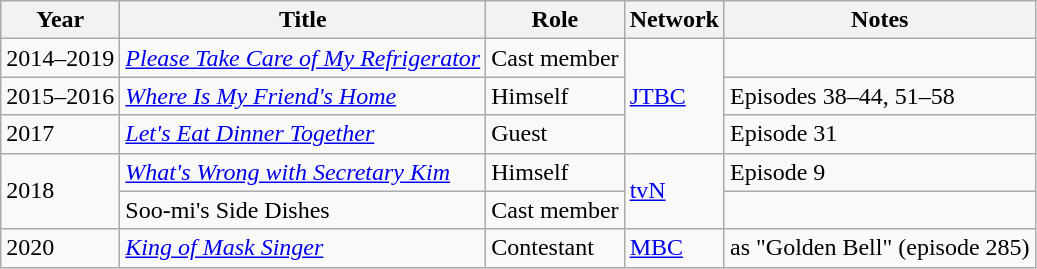<table class="wikitable sortable">
<tr>
<th>Year</th>
<th>Title</th>
<th>Role</th>
<th>Network</th>
<th>Notes</th>
</tr>
<tr>
<td>2014–2019</td>
<td><em><a href='#'>Please Take Care of My Refrigerator</a></em></td>
<td>Cast member</td>
<td rowspan=3><a href='#'>JTBC</a></td>
<td></td>
</tr>
<tr>
<td>2015–2016</td>
<td><em><a href='#'>Where Is My Friend's Home</a></em></td>
<td>Himself</td>
<td>Episodes 38–44, 51–58</td>
</tr>
<tr>
<td>2017</td>
<td><em><a href='#'>Let's Eat Dinner Together</a></em></td>
<td>Guest</td>
<td>Episode 31</td>
</tr>
<tr>
<td rowspan=2>2018</td>
<td><em><a href='#'>What's Wrong with Secretary Kim</a></em></td>
<td>Himself</td>
<td rowspan=2><a href='#'>tvN</a></td>
<td>Episode 9</td>
</tr>
<tr>
<td>Soo-mi's Side Dishes</td>
<td>Cast member</td>
<td></td>
</tr>
<tr>
<td>2020</td>
<td><em><a href='#'>King of Mask Singer</a></em></td>
<td>Contestant</td>
<td><a href='#'>MBC</a></td>
<td>as "Golden Bell" (episode 285)</td>
</tr>
</table>
